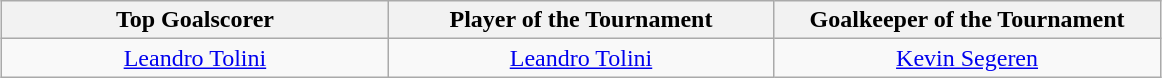<table class=wikitable style="margin:auto; text-align:center">
<tr>
<th style="width: 250px;">Top Goalscorer</th>
<th style="width: 250px;">Player of the Tournament</th>
<th style="width: 250px;">Goalkeeper of the Tournament</th>
</tr>
<tr>
<td> <a href='#'>Leandro Tolini</a></td>
<td> <a href='#'>Leandro Tolini</a></td>
<td> <a href='#'>Kevin Segeren</a></td>
</tr>
</table>
